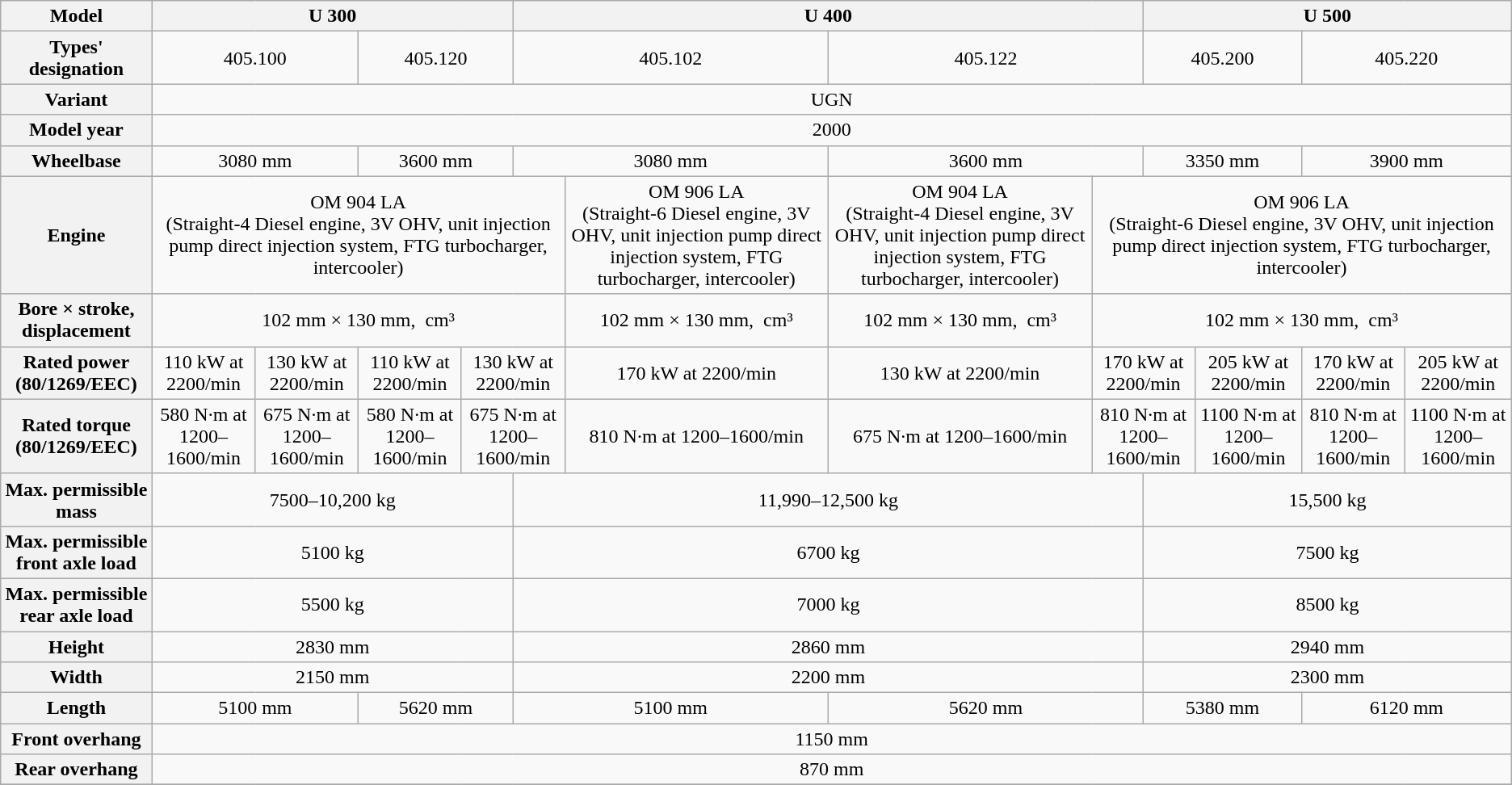<table class="wikitable" style="text-align: center;">
<tr>
<th>Model</th>
<th colspan="4">U 300</th>
<th colspan="4">U 400</th>
<th colspan="4">U 500</th>
</tr>
<tr>
<th>Types' designation</th>
<td colspan="2">405.100</td>
<td colspan="2">405.120</td>
<td colspan="2">405.102</td>
<td colspan="2">405.122</td>
<td colspan="2">405.200</td>
<td colspan="2">405.220</td>
</tr>
<tr>
<th>Variant</th>
<td colspan="12">UGN</td>
</tr>
<tr>
<th>Model year</th>
<td colspan="12">2000</td>
</tr>
<tr>
<th>Wheelbase</th>
<td colspan="2">3080 mm</td>
<td colspan="2">3600 mm</td>
<td colspan="2">3080 mm</td>
<td colspan="2">3600 mm</td>
<td colspan="2">3350 mm</td>
<td colspan="2">3900 mm</td>
</tr>
<tr>
<th>Engine</th>
<td colspan="5">OM 904 LA<br>(Straight-4 Diesel engine, 3V OHV, unit injection pump direct injection system, FTG turbocharger, intercooler)</td>
<td colspan="1">OM 906 LA<br>(Straight-6 Diesel engine, 3V OHV, unit injection pump direct injection system, FTG turbocharger, intercooler)</td>
<td colspan="1">OM 904 LA<br>(Straight-4 Diesel engine, 3V OHV, unit injection pump direct injection system, FTG turbocharger, intercooler)</td>
<td colspan="5">OM 906 LA<br>(Straight-6 Diesel engine, 3V OHV, unit injection pump direct injection system, FTG turbocharger, intercooler)</td>
</tr>
<tr>
<th>Bore × stroke, displacement</th>
<td colspan="5">102 mm × 130 mm,  cm³</td>
<td colspan="1">102 mm × 130 mm,  cm³</td>
<td colspan="1">102 mm × 130 mm,  cm³</td>
<td colspan="5">102 mm × 130 mm,  cm³</td>
</tr>
<tr>
<th>Rated power (80/1269/EEC)</th>
<td>110 kW at 2200/min</td>
<td>130 kW at 2200/min</td>
<td>110 kW at 2200/min</td>
<td colspan="2">130 kW at 2200/min</td>
<td>170 kW at 2200/min</td>
<td>130 kW at 2200/min</td>
<td colspan="2">170 kW at 2200/min</td>
<td>205 kW at 2200/min</td>
<td>170 kW at 2200/min</td>
<td>205 kW at 2200/min</td>
</tr>
<tr>
<th>Rated torque (80/1269/EEC)</th>
<td>580 N·m at 1200–1600/min</td>
<td>675 N·m at 1200–1600/min</td>
<td>580 N·m at 1200–1600/min</td>
<td colspan="2">675 N·m at 1200–1600/min</td>
<td>810 N·m at 1200–1600/min</td>
<td>675 N·m at 1200–1600/min</td>
<td colspan="2">810 N·m at 1200–1600/min</td>
<td>1100 N·m at 1200–1600/min</td>
<td>810 N·m at 1200–1600/min</td>
<td>1100 N·m at 1200–1600/min</td>
</tr>
<tr>
<th>Max. permissible mass</th>
<td colspan="4">7500–10,200 kg</td>
<td colspan="4">11,990–12,500 kg</td>
<td colspan="4">15,500 kg</td>
</tr>
<tr>
<th>Max. permissible front axle load</th>
<td colspan="4">5100 kg</td>
<td colspan="4">6700 kg</td>
<td colspan="4">7500 kg</td>
</tr>
<tr>
<th>Max. permissible rear axle load</th>
<td colspan="4">5500 kg</td>
<td colspan="4">7000 kg</td>
<td colspan="4">8500 kg</td>
</tr>
<tr>
<th>Height</th>
<td colspan="4">2830 mm</td>
<td colspan="4">2860 mm</td>
<td colspan="4">2940 mm</td>
</tr>
<tr>
<th>Width</th>
<td colspan="4">2150 mm</td>
<td colspan="4">2200 mm</td>
<td colspan="4">2300 mm</td>
</tr>
<tr>
<th>Length</th>
<td colspan="2">5100 mm</td>
<td colspan="2">5620 mm</td>
<td colspan="2">5100 mm</td>
<td colspan="2">5620 mm</td>
<td colspan="2">5380 mm</td>
<td colspan="2">6120 mm</td>
</tr>
<tr>
<th>Front overhang</th>
<td colspan="12">1150 mm</td>
</tr>
<tr>
<th>Rear overhang</th>
<td colspan="12">870 mm</td>
</tr>
<tr>
</tr>
</table>
